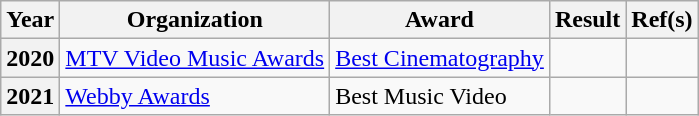<table class="wikitable plainrowheaders">
<tr align=center>
<th scope="col">Year</th>
<th scope="col">Organization</th>
<th scope="col">Award</th>
<th scope="col">Result</th>
<th scope="col">Ref(s)</th>
</tr>
<tr>
<th>2020</th>
<td rowspan="1"><a href='#'>MTV Video Music Awards</a></td>
<td><a href='#'>Best Cinematography</a></td>
<td></td>
<td style="text-align:center;"></td>
</tr>
<tr>
<th>2021</th>
<td><a href='#'>Webby Awards</a></td>
<td>Best Music Video</td>
<td></td>
<td style="text-align:center;"></td>
</tr>
</table>
